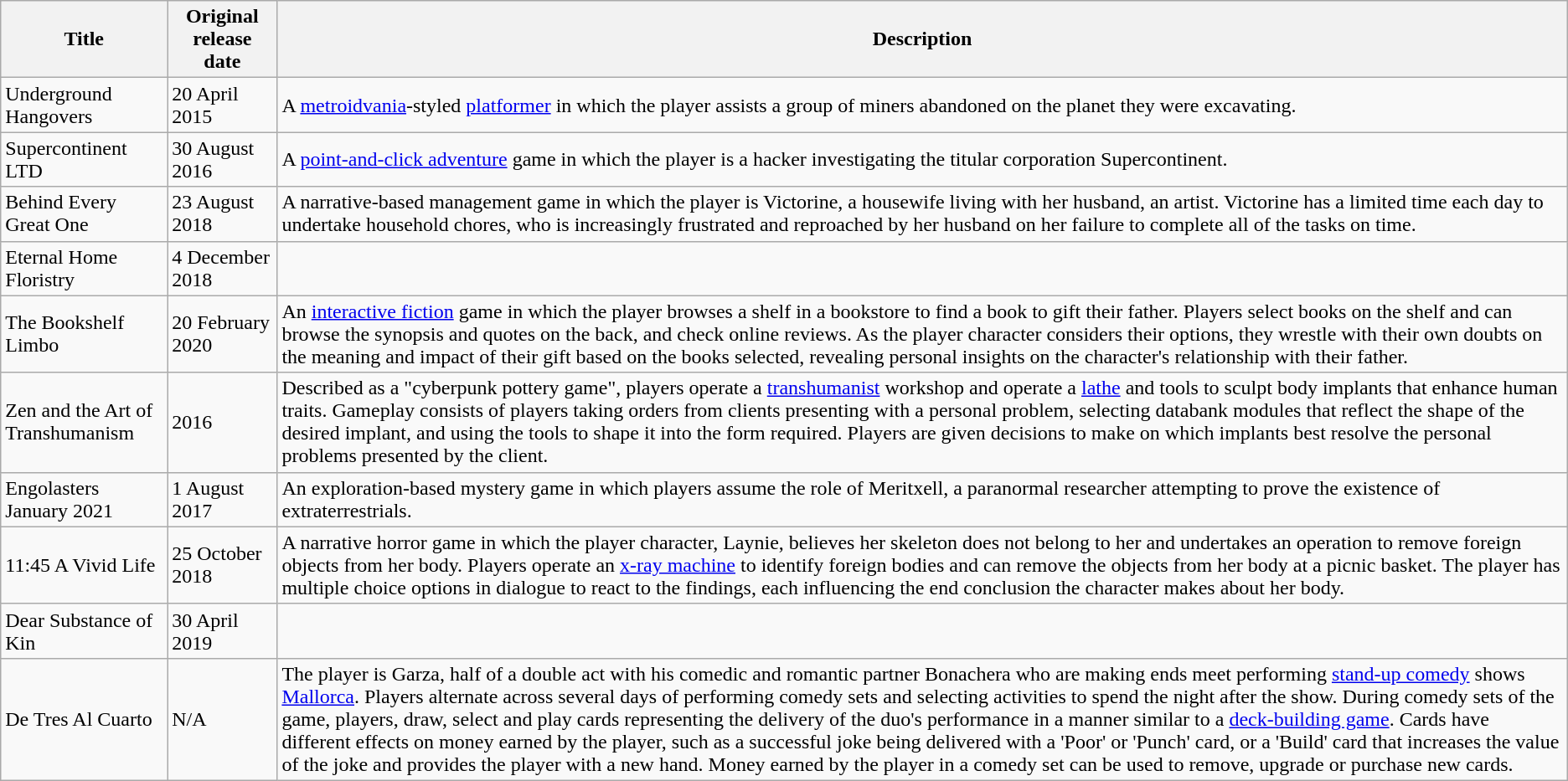<table class="wikitable sortable">
<tr>
<th>Title</th>
<th>Original release date</th>
<th>Description</th>
</tr>
<tr>
<td>Underground Hangovers</td>
<td>20 April 2015</td>
<td>A <a href='#'>metroidvania</a>-styled <a href='#'>platformer</a> in which the player assists a group of miners abandoned on the planet they were excavating.</td>
</tr>
<tr>
<td>Supercontinent LTD</td>
<td>30 August 2016</td>
<td>A <a href='#'>point-and-click adventure</a> game in which the player is a hacker investigating the titular corporation Supercontinent.</td>
</tr>
<tr>
<td>Behind Every Great One</td>
<td>23 August 2018</td>
<td>A narrative-based management game in which the player is Victorine, a housewife living with her husband, an artist. Victorine has a limited time each day to undertake household chores, who is increasingly frustrated and reproached by her husband on her failure to complete all of the tasks on time.</td>
</tr>
<tr>
<td>Eternal Home Floristry</td>
<td>4 December 2018</td>
<td></td>
</tr>
<tr>
<td>The Bookshelf Limbo</td>
<td>20 February 2020</td>
<td>An <a href='#'>interactive fiction</a> game in which the player browses a shelf in a bookstore to find a book to gift their father. Players select books on the shelf and can browse the synopsis and quotes on the back, and check online reviews. As the player character considers their options, they wrestle with their own doubts on the meaning and impact of their gift based on the books selected, revealing personal insights on the character's relationship with their father.</td>
</tr>
<tr>
<td>Zen and the Art of Transhumanism</td>
<td>2016</td>
<td>Described as a "cyberpunk pottery game", players operate a <a href='#'>transhumanist</a> workshop and operate a <a href='#'>lathe</a> and tools to sculpt body implants that enhance human traits. Gameplay consists of players taking orders from clients presenting with a personal problem, selecting databank modules that reflect the shape of the desired implant, and using the tools to shape it into the form required. Players are given decisions to make on which implants best resolve the personal problems presented by the client.</td>
</tr>
<tr>
<td>Engolasters January 2021</td>
<td>1 August 2017</td>
<td>An exploration-based mystery game in which players assume the role of Meritxell, a paranormal researcher attempting to prove the existence of extraterrestrials.</td>
</tr>
<tr>
<td>11:45 A Vivid Life</td>
<td>25 October 2018</td>
<td>A narrative horror game in which the player character, Laynie, believes her skeleton does not belong to her and undertakes an operation to remove foreign objects from her body. Players operate an <a href='#'>x-ray machine</a> to identify foreign bodies and can remove the objects from her body at a picnic basket. The player has multiple choice options in dialogue to react to the findings, each influencing the end conclusion the character makes about her body.</td>
</tr>
<tr>
<td>Dear Substance of Kin</td>
<td>30 April 2019</td>
<td></td>
</tr>
<tr>
<td>De Tres Al Cuarto</td>
<td>N/A</td>
<td>The player is Garza, half of a double act with his comedic and romantic partner Bonachera who are making ends meet performing <a href='#'>stand-up comedy</a> shows <a href='#'>Mallorca</a>. Players alternate across several days of  performing comedy sets and selecting activities to spend the night after the show. During comedy sets of the game, players, draw, select and play cards representing the delivery of the duo's performance in a manner similar to a <a href='#'>deck-building game</a>. Cards have different effects on money earned by the player, such as a successful joke being delivered with a 'Poor' or 'Punch' card, or a 'Build' card that increases the value of the joke and provides the player with a new hand. Money earned by the player in a comedy set can be used to remove, upgrade or purchase new cards.</td>
</tr>
</table>
